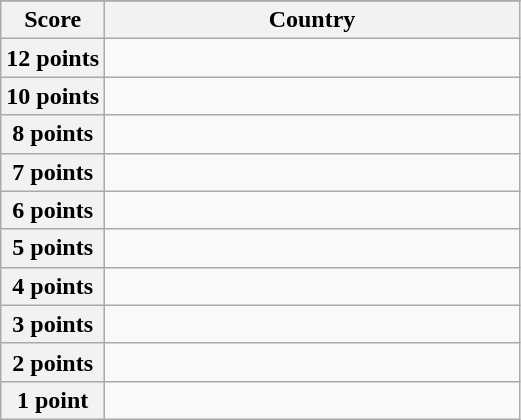<table class="wikitable">
<tr>
</tr>
<tr>
<th scope="col" width="20%">Score</th>
<th scope="col">Country</th>
</tr>
<tr>
<th scope="row">12 points</th>
<td></td>
</tr>
<tr>
<th scope="row">10 points</th>
<td></td>
</tr>
<tr>
<th scope="row">8 points</th>
<td></td>
</tr>
<tr>
<th scope="row">7 points</th>
<td></td>
</tr>
<tr>
<th scope="row">6 points</th>
<td></td>
</tr>
<tr>
<th scope="row">5 points</th>
<td></td>
</tr>
<tr>
<th scope="row">4 points</th>
<td></td>
</tr>
<tr>
<th scope="row">3 points</th>
<td></td>
</tr>
<tr>
<th scope="row">2 points</th>
<td></td>
</tr>
<tr>
<th scope="row">1 point</th>
<td></td>
</tr>
</table>
